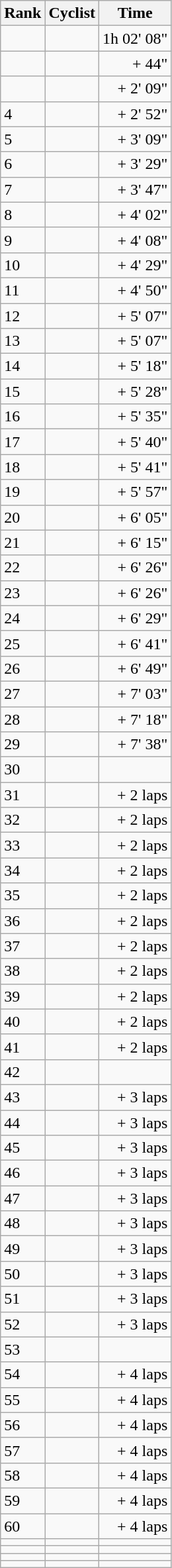<table class="wikitable">
<tr>
<th>Rank</th>
<th>Cyclist</th>
<th>Time</th>
</tr>
<tr>
<td></td>
<td></td>
<td align="right">1h 02' 08"</td>
</tr>
<tr>
<td></td>
<td></td>
<td align="right">+ 44"</td>
</tr>
<tr>
<td></td>
<td></td>
<td align="right">+ 2' 09"</td>
</tr>
<tr>
<td>4</td>
<td></td>
<td align="right">+ 2' 52"</td>
</tr>
<tr>
<td>5</td>
<td></td>
<td align="right">+ 3' 09"</td>
</tr>
<tr>
<td>6</td>
<td></td>
<td align="right">+ 3' 29"</td>
</tr>
<tr>
<td>7</td>
<td></td>
<td align="right">+ 3' 47"</td>
</tr>
<tr>
<td>8</td>
<td></td>
<td align="right">+ 4' 02"</td>
</tr>
<tr>
<td>9</td>
<td></td>
<td align="right">+ 4' 08"</td>
</tr>
<tr>
<td>10</td>
<td></td>
<td align="right">+ 4' 29"</td>
</tr>
<tr>
<td>11</td>
<td></td>
<td align="right">+ 4' 50"</td>
</tr>
<tr>
<td>12</td>
<td></td>
<td align="right">+ 5' 07"</td>
</tr>
<tr>
<td>13</td>
<td></td>
<td align="right">+ 5' 07"</td>
</tr>
<tr>
<td>14</td>
<td></td>
<td align="right">+ 5' 18"</td>
</tr>
<tr>
<td>15</td>
<td></td>
<td align="right">+ 5' 28"</td>
</tr>
<tr>
<td>16</td>
<td></td>
<td align="right">+ 5' 35"</td>
</tr>
<tr>
<td>17</td>
<td></td>
<td align="right">+ 5' 40"</td>
</tr>
<tr>
<td>18</td>
<td></td>
<td align="right">+ 5' 41"</td>
</tr>
<tr>
<td>19</td>
<td></td>
<td align="right">+ 5' 57"</td>
</tr>
<tr>
<td>20</td>
<td></td>
<td align="right">+ 6' 05"</td>
</tr>
<tr>
<td>21</td>
<td></td>
<td align="right">+ 6' 15"</td>
</tr>
<tr>
<td>22</td>
<td></td>
<td align="right">+ 6' 26"</td>
</tr>
<tr>
<td>23</td>
<td></td>
<td align="right">+ 6' 26"</td>
</tr>
<tr>
<td>24</td>
<td></td>
<td align="right">+ 6' 29"</td>
</tr>
<tr>
<td>25</td>
<td></td>
<td align="right">+ 6' 41"</td>
</tr>
<tr>
<td>26</td>
<td></td>
<td align="right">+ 6' 49"</td>
</tr>
<tr>
<td>27</td>
<td></td>
<td align="right">+ 7' 03"</td>
</tr>
<tr>
<td>28</td>
<td></td>
<td align="right">+ 7' 18"</td>
</tr>
<tr>
<td>29</td>
<td></td>
<td align="right">+ 7' 38"</td>
</tr>
<tr>
<td>30</td>
<td></td>
<td align="right"></td>
</tr>
<tr>
<td>31</td>
<td></td>
<td align="right">+ 2 laps</td>
</tr>
<tr>
<td>32</td>
<td></td>
<td align="right">+ 2 laps</td>
</tr>
<tr>
<td>33</td>
<td></td>
<td align="right">+ 2 laps</td>
</tr>
<tr>
<td>34</td>
<td></td>
<td align="right">+ 2 laps</td>
</tr>
<tr>
<td>35</td>
<td></td>
<td align="right">+ 2 laps</td>
</tr>
<tr>
<td>36</td>
<td></td>
<td align="right">+ 2 laps</td>
</tr>
<tr>
<td>37</td>
<td></td>
<td align="right">+ 2 laps</td>
</tr>
<tr>
<td>38</td>
<td></td>
<td align="right">+ 2 laps</td>
</tr>
<tr>
<td>39</td>
<td></td>
<td align="right">+ 2 laps</td>
</tr>
<tr>
<td>40</td>
<td></td>
<td align="right">+ 2 laps</td>
</tr>
<tr>
<td>41</td>
<td></td>
<td align="right">+ 2 laps</td>
</tr>
<tr>
<td>42</td>
<td></td>
<td align="right"></td>
</tr>
<tr>
<td>43</td>
<td></td>
<td align="right">+ 3 laps</td>
</tr>
<tr>
<td>44</td>
<td></td>
<td align="right">+ 3 laps</td>
</tr>
<tr>
<td>45</td>
<td></td>
<td align="right">+ 3 laps</td>
</tr>
<tr>
<td>46</td>
<td></td>
<td align="right">+ 3 laps</td>
</tr>
<tr>
<td>47</td>
<td></td>
<td align="right">+ 3 laps</td>
</tr>
<tr>
<td>48</td>
<td></td>
<td align="right">+ 3 laps</td>
</tr>
<tr>
<td>49</td>
<td></td>
<td align="right">+ 3 laps</td>
</tr>
<tr>
<td>50</td>
<td></td>
<td align="right">+ 3 laps</td>
</tr>
<tr>
<td>51</td>
<td></td>
<td align="right">+ 3 laps</td>
</tr>
<tr>
<td>52</td>
<td></td>
<td align="right">+ 3 laps</td>
</tr>
<tr>
<td>53</td>
<td></td>
<td align="right"></td>
</tr>
<tr>
<td>54</td>
<td></td>
<td align="right">+ 4 laps</td>
</tr>
<tr>
<td>55</td>
<td></td>
<td align="right">+ 4 laps</td>
</tr>
<tr>
<td>56</td>
<td></td>
<td align="right">+ 4 laps</td>
</tr>
<tr>
<td>57</td>
<td></td>
<td align="right">+ 4 laps</td>
</tr>
<tr>
<td>58</td>
<td></td>
<td align="right">+ 4 laps</td>
</tr>
<tr>
<td>59</td>
<td></td>
<td align="right">+ 4 laps</td>
</tr>
<tr>
<td>60</td>
<td></td>
<td align="right">+ 4 laps</td>
</tr>
<tr>
<td></td>
<td></td>
<td align="right"></td>
</tr>
<tr>
<td></td>
<td></td>
<td align="right"></td>
</tr>
<tr>
<td></td>
<td></td>
<td align="right"></td>
</tr>
<tr>
<td></td>
<td></td>
<td align="right"></td>
</tr>
</table>
